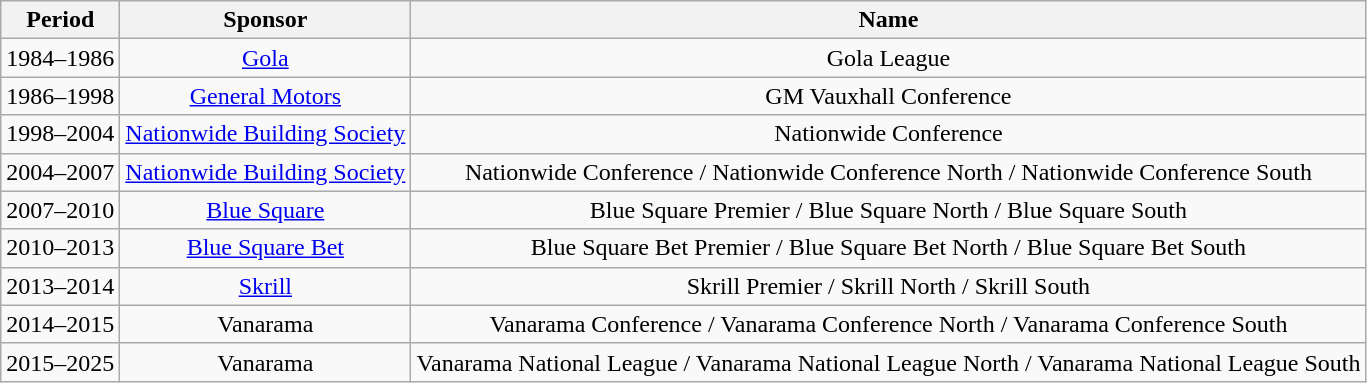<table class="wikitable" style="text-align:center;margin-left:1em;float:center">
<tr>
<th>Period</th>
<th>Sponsor</th>
<th>Name</th>
</tr>
<tr>
<td>1984–1986</td>
<td><a href='#'>Gola</a></td>
<td>Gola League</td>
</tr>
<tr>
<td>1986–1998</td>
<td><a href='#'>General Motors</a></td>
<td>GM Vauxhall Conference</td>
</tr>
<tr>
<td>1998–2004</td>
<td><a href='#'>Nationwide Building Society</a></td>
<td>Nationwide Conference</td>
</tr>
<tr>
<td>2004–2007</td>
<td><a href='#'>Nationwide Building Society</a></td>
<td>Nationwide Conference / Nationwide Conference North / Nationwide Conference South</td>
</tr>
<tr>
<td>2007–2010</td>
<td><a href='#'>Blue Square</a></td>
<td>Blue Square Premier / Blue Square North / Blue Square South</td>
</tr>
<tr>
<td>2010–2013</td>
<td><a href='#'>Blue Square Bet</a></td>
<td>Blue Square Bet Premier / Blue Square Bet North / Blue Square Bet South</td>
</tr>
<tr>
<td>2013–2014</td>
<td><a href='#'>Skrill</a></td>
<td>Skrill Premier / Skrill North / Skrill South</td>
</tr>
<tr>
<td>2014–2015</td>
<td>Vanarama</td>
<td>Vanarama Conference / Vanarama Conference North / Vanarama Conference South</td>
</tr>
<tr>
<td>2015–2025</td>
<td>Vanarama</td>
<td>Vanarama National League / Vanarama National League North / Vanarama National League South</td>
</tr>
</table>
